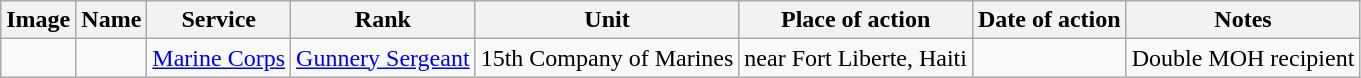<table class="wikitable sortable">
<tr>
<th class="unsortable">Image</th>
<th>Name</th>
<th>Service</th>
<th>Rank</th>
<th>Unit</th>
<th>Place of action</th>
<th>Date of action</th>
<th class="unsortable">Notes</th>
</tr>
<tr>
<td></td>
<td></td>
<td><a href='#'>Marine Corps</a></td>
<td><a href='#'>Gunnery Sergeant</a></td>
<td>15th Company of Marines</td>
<td>near Fort Liberte, Haiti</td>
<td></td>
<td>Double MOH recipient</td>
</tr>
</table>
